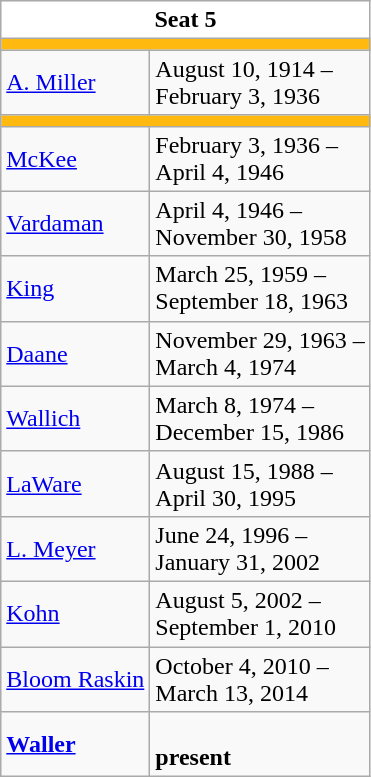<table class="wikitable">
<tr>
<th colspan="2" style="background:#fff;">Seat 5</th>
</tr>
<tr>
<td colspan="2" style="background: #FFB90F;"></td>
</tr>
<tr>
<td><a href='#'>A. Miller</a></td>
<td>August 10, 1914 –<br>February 3, 1936</td>
</tr>
<tr>
<td colspan="2" style="background: #FFB90F;"></td>
</tr>
<tr>
<td><a href='#'>McKee</a></td>
<td>February 3, 1936 –<br>April 4, 1946</td>
</tr>
<tr>
<td><a href='#'>Vardaman</a></td>
<td>April 4, 1946 –<br>November 30, 1958</td>
</tr>
<tr>
<td><a href='#'>King</a></td>
<td>March 25, 1959 –<br>September 18, 1963</td>
</tr>
<tr>
<td><a href='#'>Daane</a></td>
<td>November 29, 1963 –<br>March 4, 1974</td>
</tr>
<tr>
<td><a href='#'>Wallich</a></td>
<td>March 8, 1974 –<br>December 15, 1986</td>
</tr>
<tr>
<td><a href='#'>LaWare</a></td>
<td>August 15, 1988 –<br>April 30, 1995</td>
</tr>
<tr>
<td><a href='#'>L. Meyer</a></td>
<td>June 24, 1996 –<br>January 31, 2002</td>
</tr>
<tr>
<td><a href='#'>Kohn</a></td>
<td>August 5, 2002 –<br>September 1, 2010</td>
</tr>
<tr>
<td><a href='#'>Bloom Raskin</a></td>
<td>October 4, 2010 –<br>March 13, 2014</td>
</tr>
<tr>
<td><strong><a href='#'>Waller</a></strong></td>
<td><strong><br>present</strong></td>
</tr>
</table>
